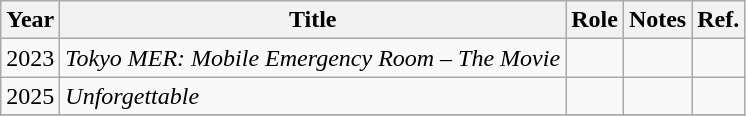<table class="wikitable">
<tr>
<th>Year</th>
<th>Title</th>
<th>Role</th>
<th>Notes</th>
<th>Ref.</th>
</tr>
<tr>
<td>2023</td>
<td><em>Tokyo MER: Mobile Emergency Room – The Movie</em></td>
<td></td>
<td></td>
<td></td>
</tr>
<tr>
<td>2025</td>
<td><em>Unforgettable</em></td>
<td></td>
<td></td>
<td></td>
</tr>
<tr>
</tr>
</table>
